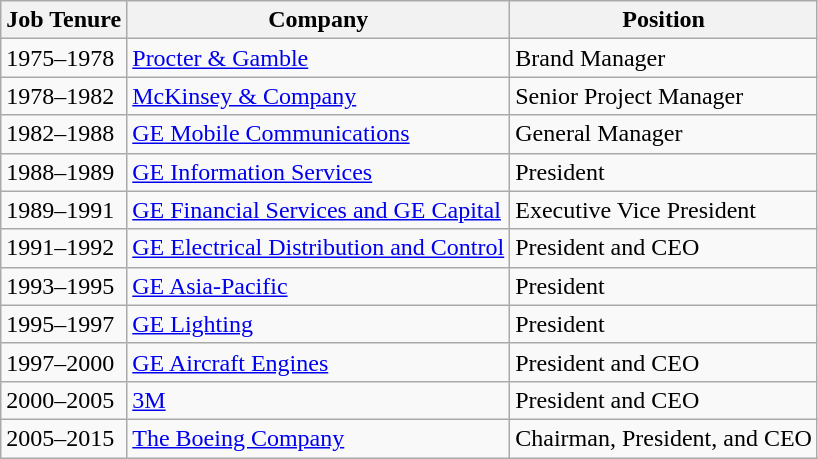<table class="wikitable">
<tr>
<th>Job Tenure</th>
<th>Company</th>
<th>Position</th>
</tr>
<tr>
<td>1975–1978</td>
<td><a href='#'>Procter & Gamble</a></td>
<td>Brand Manager</td>
</tr>
<tr>
<td>1978–1982</td>
<td><a href='#'>McKinsey & Company</a></td>
<td>Senior Project Manager</td>
</tr>
<tr>
<td>1982–1988</td>
<td><a href='#'>GE Mobile Communications</a></td>
<td>General Manager</td>
</tr>
<tr>
<td>1988–1989</td>
<td><a href='#'>GE Information Services</a></td>
<td>President</td>
</tr>
<tr>
<td>1989–1991</td>
<td><a href='#'>GE Financial Services and GE Capital</a></td>
<td>Executive Vice President</td>
</tr>
<tr>
<td>1991–1992</td>
<td><a href='#'>GE Electrical Distribution and Control</a></td>
<td>President and CEO</td>
</tr>
<tr>
<td>1993–1995</td>
<td><a href='#'>GE Asia-Pacific</a></td>
<td>President</td>
</tr>
<tr>
<td>1995–1997</td>
<td><a href='#'>GE Lighting</a></td>
<td>President</td>
</tr>
<tr>
<td>1997–2000</td>
<td><a href='#'>GE Aircraft Engines</a></td>
<td>President and CEO</td>
</tr>
<tr>
<td>2000–2005</td>
<td><a href='#'>3M</a></td>
<td>President and CEO</td>
</tr>
<tr>
<td>2005–2015</td>
<td><a href='#'>The Boeing Company</a></td>
<td>Chairman, President, and CEO</td>
</tr>
</table>
